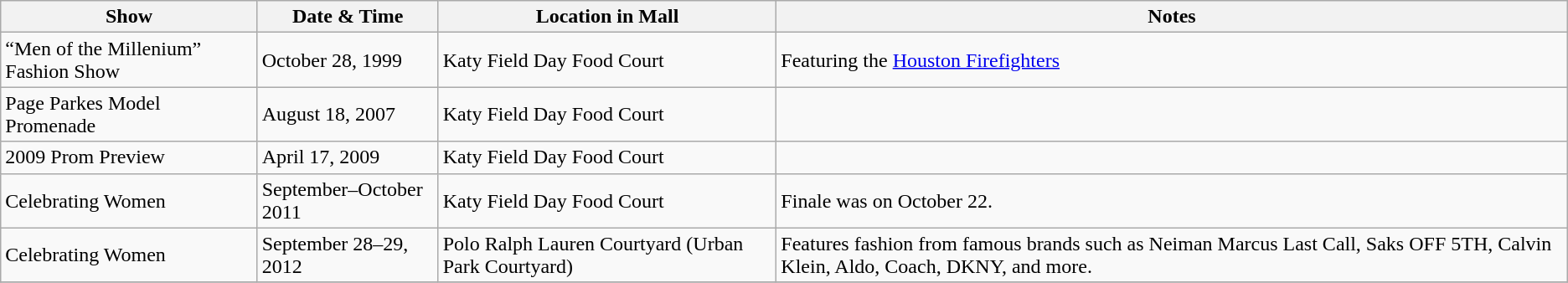<table class="wikitable sortable">
<tr>
<th>Show</th>
<th>Date & Time</th>
<th>Location in Mall</th>
<th>Notes</th>
</tr>
<tr>
<td rowspan="1">“Men of the Millenium” Fashion Show</td>
<td>October 28, 1999</td>
<td>Katy Field Day Food Court</td>
<td>Featuring the <a href='#'>Houston Firefighters</a></td>
</tr>
<tr>
<td rowspan="1">Page Parkes Model Promenade</td>
<td>August 18, 2007</td>
<td>Katy Field Day Food Court</td>
<td></td>
</tr>
<tr>
<td rowspan="1">2009 Prom Preview</td>
<td>April 17, 2009</td>
<td>Katy Field Day Food Court</td>
<td></td>
</tr>
<tr>
<td rowspan="1">Celebrating Women</td>
<td>September–October 2011</td>
<td>Katy Field Day Food Court</td>
<td>Finale was on October 22.</td>
</tr>
<tr>
<td rowspan="1">Celebrating Women</td>
<td>September 28–29, 2012</td>
<td>Polo Ralph Lauren Courtyard (Urban Park Courtyard)</td>
<td>Features fashion from famous brands such as Neiman Marcus Last Call, Saks OFF 5TH, Calvin Klein, Aldo, Coach, DKNY, and more.</td>
</tr>
<tr>
</tr>
</table>
